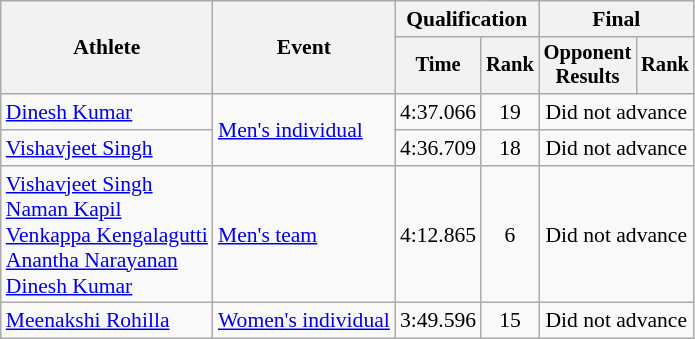<table class="wikitable" style="font-size:90%;text-align:center;">
<tr>
<th rowspan=2>Athlete</th>
<th rowspan=2>Event</th>
<th colspan=2>Qualification</th>
<th colspan=2>Final</th>
</tr>
<tr style="font-size:95%">
<th>Time</th>
<th>Rank</th>
<th>Opponent<br>Results</th>
<th>Rank</th>
</tr>
<tr>
<td align=left><a href='#'>Dinesh Kumar</a></td>
<td align=left rowspan=2><a href='#'>Men's individual</a></td>
<td>4:37.066</td>
<td>19</td>
<td colspan="2">Did not advance</td>
</tr>
<tr>
<td align=left><a href='#'>Vishavjeet Singh</a></td>
<td>4:36.709</td>
<td>18</td>
<td colspan="2">Did not advance</td>
</tr>
<tr>
<td align=left><a href='#'>Vishavjeet Singh</a><br><a href='#'>Naman Kapil</a><br><a href='#'>Venkappa Kengalagutti</a><br><a href='#'>Anantha Narayanan</a><br><a href='#'>Dinesh Kumar</a></td>
<td align=left><a href='#'>Men's team</a></td>
<td>4:12.865</td>
<td>6</td>
<td colspan=2>Did not advance</td>
</tr>
<tr>
<td align=left><a href='#'>Meenakshi Rohilla</a></td>
<td align=left rowspan=1><a href='#'>Women's individual</a></td>
<td>3:49.596</td>
<td>15</td>
<td colspan=2>Did not advance</td>
</tr>
</table>
